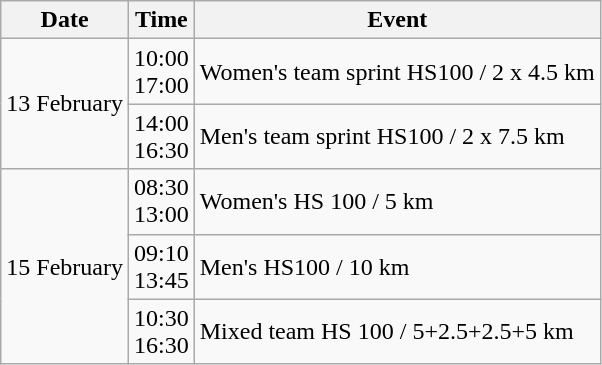<table class="wikitable">
<tr>
<th>Date</th>
<th>Time</th>
<th>Event</th>
</tr>
<tr>
<td rowspan=2>13 February</td>
<td>10:00<br>17:00</td>
<td>Women's team sprint HS100 / 2 x 4.5 km</td>
</tr>
<tr>
<td>14:00<br>16:30</td>
<td>Men's team sprint HS100 / 2 x 7.5 km</td>
</tr>
<tr>
<td rowspan=3>15 February</td>
<td>08:30<br>13:00</td>
<td>Women's HS 100 / 5 km</td>
</tr>
<tr>
<td>09:10<br>13:45</td>
<td>Men's HS100 / 10 km</td>
</tr>
<tr>
<td>10:30<br>16:30</td>
<td>Mixed team HS 100 / 5+2.5+2.5+5 km</td>
</tr>
</table>
